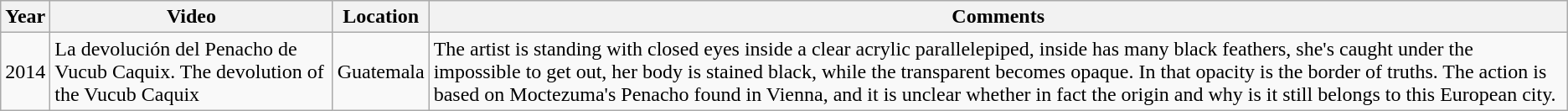<table class="wikitable sortable">
<tr>
<th>Year</th>
<th>Video</th>
<th>Location</th>
<th>Comments</th>
</tr>
<tr>
<td>2014</td>
<td>La devolución del Penacho de Vucub Caquix. The devolution of the Vucub Caquix</td>
<td>Guatemala</td>
<td>The artist is standing with closed eyes inside a clear acrylic parallelepiped, inside has many black feathers, she's caught under the impossible to get out, her body is stained black, while the transparent becomes opaque. In that opacity is the border of truths. The action is based on Moctezuma's Penacho found in Vienna, and it is unclear whether in fact the origin and why is it still belongs to this European city.</td>
</tr>
</table>
